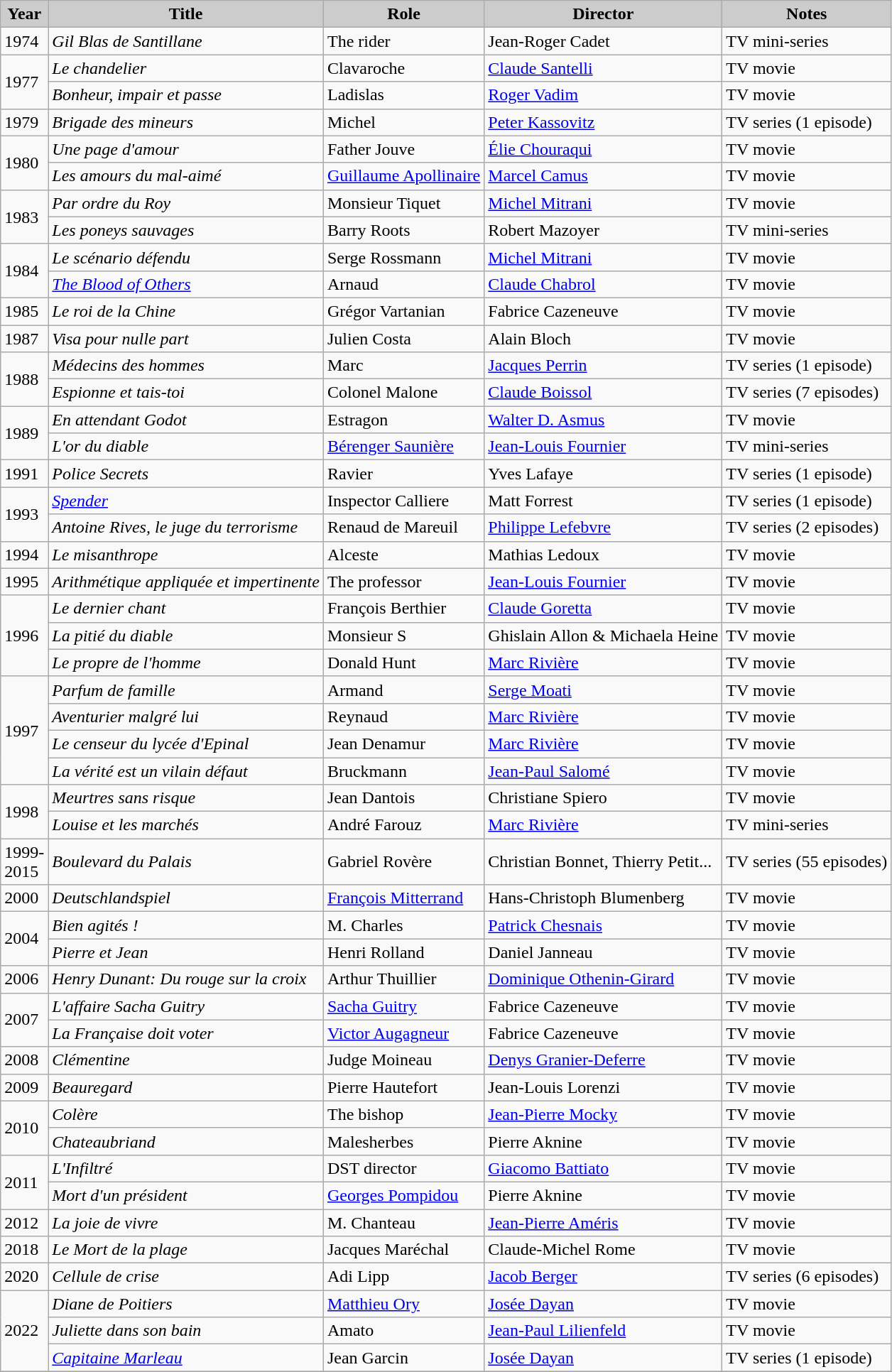<table class="wikitable">
<tr>
<th style="background: #CCCCCC;">Year</th>
<th style="background: #CCCCCC;">Title</th>
<th style="background: #CCCCCC;">Role</th>
<th style="background: #CCCCCC;">Director</th>
<th style="background: #CCCCCC;">Notes</th>
</tr>
<tr>
<td>1974</td>
<td><em>Gil Blas de Santillane</em></td>
<td>The rider</td>
<td>Jean-Roger Cadet</td>
<td>TV mini-series</td>
</tr>
<tr>
<td rowspan=2>1977</td>
<td><em>Le chandelier</em></td>
<td>Clavaroche</td>
<td><a href='#'>Claude Santelli</a></td>
<td>TV movie</td>
</tr>
<tr>
<td><em>Bonheur, impair et passe</em></td>
<td>Ladislas</td>
<td><a href='#'>Roger Vadim</a></td>
<td>TV movie</td>
</tr>
<tr>
<td>1979</td>
<td><em>Brigade des mineurs</em></td>
<td>Michel</td>
<td><a href='#'>Peter Kassovitz</a></td>
<td>TV series (1 episode)</td>
</tr>
<tr>
<td rowspan=2>1980</td>
<td><em>Une page d'amour</em></td>
<td>Father Jouve</td>
<td><a href='#'>Élie Chouraqui</a></td>
<td>TV movie</td>
</tr>
<tr>
<td><em>Les amours du mal-aimé</em></td>
<td><a href='#'>Guillaume Apollinaire</a></td>
<td><a href='#'>Marcel Camus</a></td>
<td>TV movie</td>
</tr>
<tr>
<td rowspan=2>1983</td>
<td><em>Par ordre du Roy</em></td>
<td>Monsieur Tiquet</td>
<td><a href='#'>Michel Mitrani</a></td>
<td>TV movie</td>
</tr>
<tr>
<td><em>Les poneys sauvages</em></td>
<td>Barry Roots</td>
<td>Robert Mazoyer</td>
<td>TV mini-series</td>
</tr>
<tr>
<td rowspan=2>1984</td>
<td><em>Le scénario défendu</em></td>
<td>Serge Rossmann</td>
<td><a href='#'>Michel Mitrani</a></td>
<td>TV movie</td>
</tr>
<tr>
<td><em><a href='#'>The Blood of Others</a></em></td>
<td>Arnaud</td>
<td><a href='#'>Claude Chabrol</a></td>
<td>TV movie</td>
</tr>
<tr>
<td>1985</td>
<td><em>Le roi de la Chine</em></td>
<td>Grégor Vartanian</td>
<td>Fabrice Cazeneuve</td>
<td>TV movie</td>
</tr>
<tr>
<td>1987</td>
<td><em>Visa pour nulle part</em></td>
<td>Julien Costa</td>
<td>Alain Bloch</td>
<td>TV movie</td>
</tr>
<tr>
<td rowspan=2>1988</td>
<td><em>Médecins des hommes</em></td>
<td>Marc</td>
<td><a href='#'>Jacques Perrin</a></td>
<td>TV series (1 episode)</td>
</tr>
<tr>
<td><em>Espionne et tais-toi</em></td>
<td>Colonel Malone</td>
<td><a href='#'>Claude Boissol</a></td>
<td>TV series (7 episodes)</td>
</tr>
<tr>
<td rowspan=2>1989</td>
<td><em>En attendant Godot</em></td>
<td>Estragon</td>
<td><a href='#'>Walter D. Asmus</a></td>
<td>TV movie</td>
</tr>
<tr>
<td><em>L'or du diable</em></td>
<td><a href='#'>Bérenger Saunière</a></td>
<td><a href='#'>Jean-Louis Fournier</a></td>
<td>TV mini-series</td>
</tr>
<tr>
<td>1991</td>
<td><em>Police Secrets</em></td>
<td>Ravier</td>
<td>Yves Lafaye</td>
<td>TV series (1 episode)</td>
</tr>
<tr>
<td rowspan=2>1993</td>
<td><em><a href='#'>Spender</a></em></td>
<td>Inspector Calliere</td>
<td>Matt Forrest</td>
<td>TV series (1 episode)</td>
</tr>
<tr>
<td><em>Antoine Rives, le juge du terrorisme</em></td>
<td>Renaud de Mareuil</td>
<td><a href='#'>Philippe Lefebvre</a></td>
<td>TV series (2 episodes)</td>
</tr>
<tr>
<td>1994</td>
<td><em>Le misanthrope</em></td>
<td>Alceste</td>
<td>Mathias Ledoux</td>
<td>TV movie</td>
</tr>
<tr>
<td>1995</td>
<td><em>Arithmétique appliquée et impertinente</em></td>
<td>The professor</td>
<td><a href='#'>Jean-Louis Fournier</a></td>
<td>TV movie</td>
</tr>
<tr>
<td rowspan=3>1996</td>
<td><em>Le dernier chant</em></td>
<td>François Berthier</td>
<td><a href='#'>Claude Goretta</a></td>
<td>TV movie</td>
</tr>
<tr>
<td><em>La pitié du diable</em></td>
<td>Monsieur S</td>
<td>Ghislain Allon & Michaela Heine</td>
<td>TV movie</td>
</tr>
<tr>
<td><em>Le propre de l'homme</em></td>
<td>Donald Hunt</td>
<td><a href='#'>Marc Rivière</a></td>
<td>TV movie</td>
</tr>
<tr>
<td rowspan=4>1997</td>
<td><em>Parfum de famille</em></td>
<td>Armand</td>
<td><a href='#'>Serge Moati</a></td>
<td>TV movie</td>
</tr>
<tr>
<td><em>Aventurier malgré lui</em></td>
<td>Reynaud</td>
<td><a href='#'>Marc Rivière</a></td>
<td>TV movie</td>
</tr>
<tr>
<td><em>Le censeur du lycée d'Epinal</em></td>
<td>Jean Denamur</td>
<td><a href='#'>Marc Rivière</a></td>
<td>TV movie</td>
</tr>
<tr>
<td><em>La vérité est un vilain défaut</em></td>
<td>Bruckmann</td>
<td><a href='#'>Jean-Paul Salomé</a></td>
<td>TV movie</td>
</tr>
<tr>
<td rowspan=2>1998</td>
<td><em>Meurtres sans risque</em></td>
<td>Jean Dantois</td>
<td>Christiane Spiero</td>
<td>TV movie</td>
</tr>
<tr>
<td><em>Louise et les marchés</em></td>
<td>André Farouz</td>
<td><a href='#'>Marc Rivière</a></td>
<td>TV mini-series</td>
</tr>
<tr>
<td>1999-<br>2015</td>
<td><em>Boulevard du Palais</em></td>
<td>Gabriel Rovère</td>
<td>Christian Bonnet, Thierry Petit...</td>
<td>TV series (55 episodes)</td>
</tr>
<tr>
<td>2000</td>
<td><em>Deutschlandspiel</em></td>
<td><a href='#'>François Mitterrand</a></td>
<td>Hans-Christoph Blumenberg</td>
<td>TV movie</td>
</tr>
<tr>
<td rowspan=2>2004</td>
<td><em>Bien agités !</em></td>
<td>M. Charles</td>
<td><a href='#'>Patrick Chesnais</a></td>
<td>TV movie</td>
</tr>
<tr>
<td><em>Pierre et Jean</em></td>
<td>Henri Rolland</td>
<td>Daniel Janneau</td>
<td>TV movie</td>
</tr>
<tr>
<td>2006</td>
<td><em>Henry Dunant: Du rouge sur la croix</em></td>
<td>Arthur Thuillier</td>
<td><a href='#'>Dominique Othenin-Girard</a></td>
<td>TV movie</td>
</tr>
<tr>
<td rowspan=2>2007</td>
<td><em>L'affaire Sacha Guitry</em></td>
<td><a href='#'>Sacha Guitry</a></td>
<td>Fabrice Cazeneuve</td>
<td>TV movie</td>
</tr>
<tr>
<td><em>La Française doit voter</em></td>
<td><a href='#'>Victor Augagneur</a></td>
<td>Fabrice Cazeneuve</td>
<td>TV movie</td>
</tr>
<tr>
<td>2008</td>
<td><em>Clémentine</em></td>
<td>Judge Moineau</td>
<td><a href='#'>Denys Granier-Deferre</a></td>
<td>TV movie</td>
</tr>
<tr>
<td>2009</td>
<td><em>Beauregard</em></td>
<td>Pierre Hautefort</td>
<td>Jean-Louis Lorenzi</td>
<td>TV movie</td>
</tr>
<tr>
<td rowspan=2>2010</td>
<td><em>Colère</em></td>
<td>The bishop</td>
<td><a href='#'>Jean-Pierre Mocky</a></td>
<td>TV movie</td>
</tr>
<tr>
<td><em>Chateaubriand</em></td>
<td>Malesherbes</td>
<td>Pierre Aknine</td>
<td>TV movie</td>
</tr>
<tr>
<td rowspan=2>2011</td>
<td><em>L'Infiltré</em></td>
<td>DST director</td>
<td><a href='#'>Giacomo Battiato</a></td>
<td>TV movie</td>
</tr>
<tr>
<td><em>Mort d'un président</em></td>
<td><a href='#'>Georges Pompidou</a></td>
<td>Pierre Aknine</td>
<td>TV movie</td>
</tr>
<tr>
<td>2012</td>
<td><em>La joie de vivre</em></td>
<td>M. Chanteau</td>
<td><a href='#'>Jean-Pierre Améris</a></td>
<td>TV movie</td>
</tr>
<tr>
<td>2018</td>
<td><em>Le Mort de la plage</em></td>
<td>Jacques Maréchal</td>
<td>Claude-Michel Rome</td>
<td>TV movie</td>
</tr>
<tr>
<td>2020</td>
<td><em>Cellule de crise</em></td>
<td>Adi Lipp</td>
<td><a href='#'>Jacob Berger</a></td>
<td>TV series (6 episodes)</td>
</tr>
<tr>
<td rowspan=3>2022</td>
<td><em>Diane de Poitiers</em></td>
<td><a href='#'>Matthieu Ory</a></td>
<td><a href='#'>Josée Dayan</a></td>
<td>TV movie</td>
</tr>
<tr>
<td><em>Juliette dans son bain</em></td>
<td>Amato</td>
<td><a href='#'>Jean-Paul Lilienfeld</a></td>
<td>TV movie</td>
</tr>
<tr>
<td><em><a href='#'>Capitaine Marleau</a></em></td>
<td>Jean Garcin</td>
<td><a href='#'>Josée Dayan</a></td>
<td>TV series (1 episode)</td>
</tr>
<tr>
</tr>
</table>
